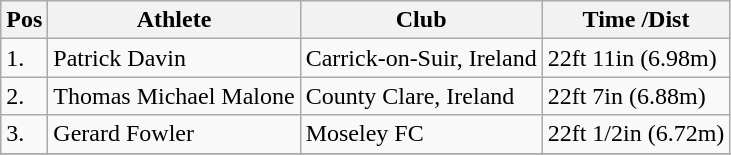<table class="wikitable">
<tr>
<th>Pos</th>
<th>Athlete</th>
<th>Club</th>
<th>Time /Dist</th>
</tr>
<tr>
<td>1.</td>
<td>Patrick Davin</td>
<td>Carrick-on-Suir, Ireland</td>
<td>22ft 11in (6.98m)</td>
</tr>
<tr>
<td>2.</td>
<td>Thomas Michael Malone</td>
<td>County Clare, Ireland</td>
<td>22ft 7in (6.88m)</td>
</tr>
<tr>
<td>3.</td>
<td>Gerard Fowler</td>
<td>Moseley FC</td>
<td>22ft 1/2in (6.72m)</td>
</tr>
<tr>
</tr>
</table>
